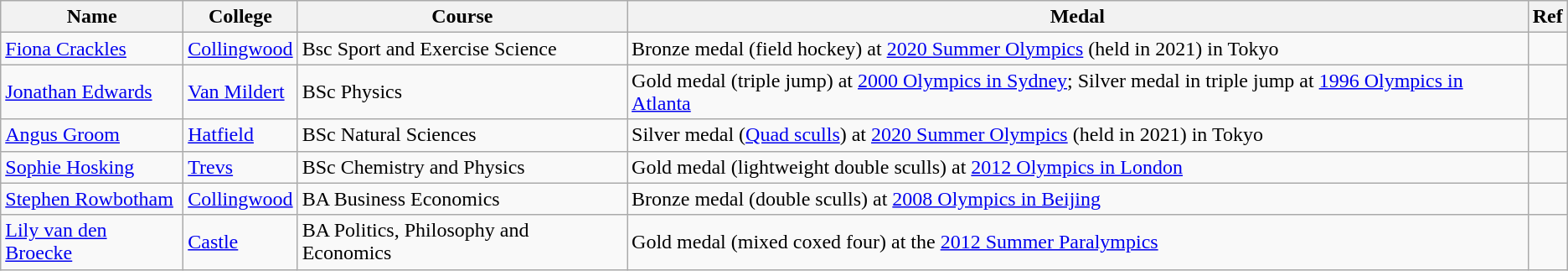<table class="wikitable sortable">
<tr>
<th>Name</th>
<th>College</th>
<th>Course</th>
<th>Medal</th>
<th>Ref</th>
</tr>
<tr>
<td><a href='#'>Fiona Crackles</a></td>
<td><a href='#'>Collingwood</a></td>
<td>Bsc Sport and Exercise Science</td>
<td>Bronze medal (field hockey) at <a href='#'>2020 Summer Olympics</a> (held in 2021) in Tokyo</td>
<td></td>
</tr>
<tr>
<td><a href='#'>Jonathan Edwards</a></td>
<td><a href='#'>Van Mildert</a></td>
<td>BSc Physics</td>
<td>Gold medal (triple jump) at <a href='#'>2000 Olympics in Sydney</a>; Silver medal in triple jump at <a href='#'>1996 Olympics in Atlanta</a></td>
<td></td>
</tr>
<tr>
<td><a href='#'>Angus Groom</a></td>
<td><a href='#'>Hatfield</a></td>
<td>BSc Natural Sciences</td>
<td>Silver medal (<a href='#'>Quad sculls</a>) at <a href='#'>2020 Summer Olympics</a> (held in 2021) in Tokyo</td>
<td></td>
</tr>
<tr>
<td><a href='#'>Sophie Hosking</a></td>
<td><a href='#'>Trevs</a></td>
<td>BSc Chemistry and Physics</td>
<td>Gold medal (lightweight double sculls) at <a href='#'>2012 Olympics in London</a></td>
<td></td>
</tr>
<tr>
<td><a href='#'>Stephen Rowbotham</a></td>
<td><a href='#'>Collingwood</a></td>
<td>BA Business Economics</td>
<td>Bronze medal (double sculls) at <a href='#'>2008 Olympics in Beijing</a></td>
<td></td>
</tr>
<tr>
<td><a href='#'>Lily van den Broecke</a></td>
<td><a href='#'>Castle</a></td>
<td>BA Politics, Philosophy and Economics</td>
<td>Gold medal (mixed coxed four) at the <a href='#'>2012 Summer Paralympics</a></td>
<td></td>
</tr>
</table>
